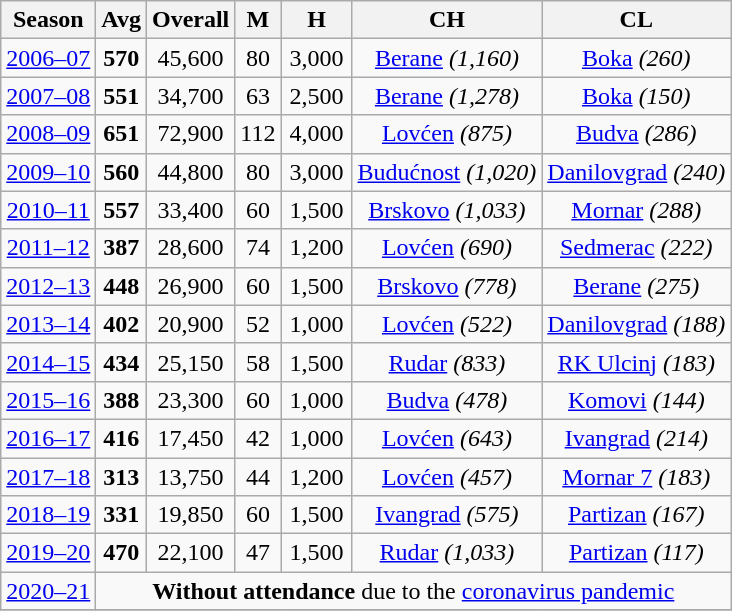<table class="wikitable sortable" style="text-align: center;">
<tr>
<th>Season</th>
<th>Avg</th>
<th>Overall</th>
<th>M</th>
<th width="40">H</th>
<th>CH</th>
<th>CL</th>
</tr>
<tr>
<td><a href='#'>2006–07</a></td>
<td><strong>570</strong></td>
<td>45,600</td>
<td>80</td>
<td>3,000</td>
<td><a href='#'>Berane</a> <em>(1,160)</em></td>
<td><a href='#'>Boka</a> <em>(260)</em></td>
</tr>
<tr>
<td><a href='#'>2007–08</a></td>
<td><strong>551</strong></td>
<td>34,700</td>
<td>63</td>
<td>2,500</td>
<td><a href='#'>Berane</a> <em>(1,278)</em></td>
<td><a href='#'>Boka</a> <em>(150)</em></td>
</tr>
<tr>
<td><a href='#'>2008–09</a></td>
<td><strong>651</strong></td>
<td>72,900</td>
<td>112</td>
<td>4,000</td>
<td><a href='#'>Lovćen</a> <em>(875)</em></td>
<td><a href='#'>Budva</a> <em>(286)</em></td>
</tr>
<tr>
<td><a href='#'>2009–10</a></td>
<td><strong>560</strong></td>
<td>44,800</td>
<td>80</td>
<td>3,000</td>
<td><a href='#'>Budućnost</a> <em>(1,020)</em></td>
<td><a href='#'>Danilovgrad</a> <em>(240)</em></td>
</tr>
<tr>
<td><a href='#'>2010–11</a></td>
<td><strong>557</strong></td>
<td>33,400</td>
<td>60</td>
<td>1,500</td>
<td><a href='#'>Brskovo</a> <em>(1,033)</em></td>
<td><a href='#'>Mornar</a> <em>(288)</em></td>
</tr>
<tr>
<td><a href='#'>2011–12</a></td>
<td><strong>387</strong></td>
<td>28,600</td>
<td>74</td>
<td>1,200</td>
<td><a href='#'>Lovćen</a> <em>(690)</em></td>
<td><a href='#'>Sedmerac</a> <em>(222)</em></td>
</tr>
<tr>
<td><a href='#'>2012–13</a></td>
<td><strong>448</strong></td>
<td>26,900</td>
<td>60</td>
<td>1,500</td>
<td><a href='#'>Brskovo</a> <em>(778)</em></td>
<td><a href='#'>Berane</a> <em>(275)</em></td>
</tr>
<tr>
<td><a href='#'>2013–14</a></td>
<td><strong>402</strong></td>
<td>20,900</td>
<td>52</td>
<td>1,000</td>
<td><a href='#'>Lovćen</a> <em>(522)</em></td>
<td><a href='#'>Danilovgrad</a> <em>(188)</em></td>
</tr>
<tr>
<td><a href='#'>2014–15</a></td>
<td><strong>434</strong></td>
<td>25,150</td>
<td>58</td>
<td>1,500</td>
<td><a href='#'>Rudar</a> <em>(833)</em></td>
<td><a href='#'>RK Ulcinj</a> <em>(183)</em></td>
</tr>
<tr>
<td><a href='#'>2015–16</a></td>
<td><strong>388</strong></td>
<td>23,300</td>
<td>60</td>
<td>1,000</td>
<td><a href='#'>Budva</a> <em>(478)</em></td>
<td><a href='#'>Komovi</a> <em>(144)</em></td>
</tr>
<tr>
<td><a href='#'>2016–17</a></td>
<td><strong>416</strong></td>
<td>17,450</td>
<td>42</td>
<td>1,000</td>
<td><a href='#'>Lovćen</a> <em>(643)</em></td>
<td><a href='#'>Ivangrad</a> <em>(214)</em></td>
</tr>
<tr>
<td><a href='#'>2017–18</a></td>
<td><strong>313</strong></td>
<td>13,750</td>
<td>44</td>
<td>1,200</td>
<td><a href='#'>Lovćen</a> <em>(457)</em></td>
<td><a href='#'>Mornar 7</a> <em>(183)</em></td>
</tr>
<tr>
<td><a href='#'>2018–19</a></td>
<td><strong>331</strong></td>
<td>19,850</td>
<td>60</td>
<td>1,500</td>
<td><a href='#'>Ivangrad</a> <em>(575)</em></td>
<td><a href='#'>Partizan</a> <em>(167)</em></td>
</tr>
<tr>
<td><a href='#'>2019–20</a></td>
<td><strong>470</strong></td>
<td>22,100</td>
<td>47</td>
<td>1,500</td>
<td><a href='#'>Rudar</a> <em>(1,033)</em></td>
<td><a href='#'>Partizan</a> <em>(117)</em></td>
</tr>
<tr>
<td><a href='#'>2020–21</a></td>
<td colspan=6><strong>Without attendance</strong> due to the <a href='#'>coronavirus pandemic</a></td>
</tr>
<tr>
</tr>
</table>
